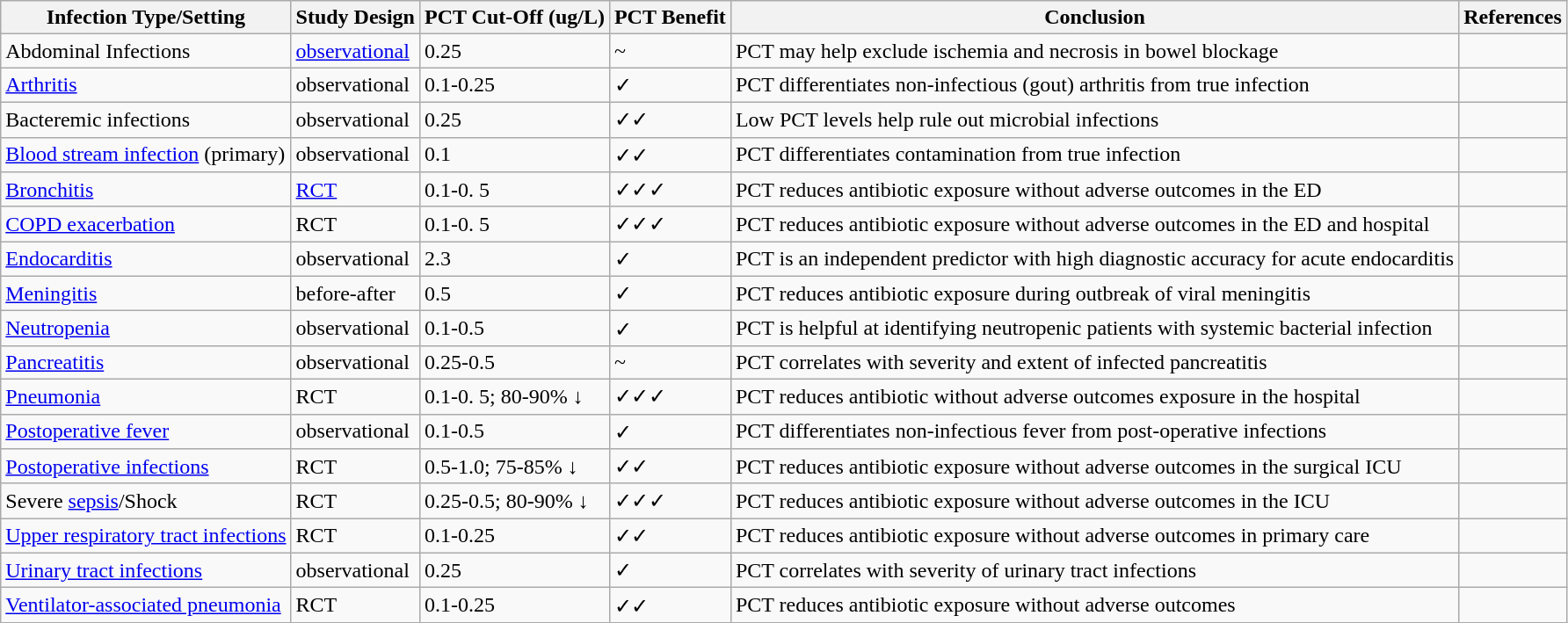<table class="wikitable">
<tr>
<th>Infection Type/Setting</th>
<th>Study Design</th>
<th>PCT Cut-Off (ug/L)</th>
<th>PCT Benefit</th>
<th>Conclusion</th>
<th>References</th>
</tr>
<tr>
<td>Abdominal Infections</td>
<td><a href='#'>observational</a></td>
<td>0.25</td>
<td>~</td>
<td>PCT may help  exclude ischemia and necrosis in bowel blockage</td>
<td></td>
</tr>
<tr>
<td><a href='#'>Arthritis</a></td>
<td>observational</td>
<td>0.1-0.25</td>
<td>✓</td>
<td>PCT differentiates  non-infectious (gout) arthritis from true infection</td>
<td></td>
</tr>
<tr>
<td>Bacteremic infections</td>
<td>observational</td>
<td>0.25</td>
<td>✓✓</td>
<td>Low PCT levels  help rule out microbial infections</td>
<td></td>
</tr>
<tr>
<td><a href='#'>Blood stream infection</a> (primary)</td>
<td>observational</td>
<td>0.1</td>
<td>✓✓</td>
<td>PCT  differentiates contamination from true infection</td>
<td></td>
</tr>
<tr>
<td><a href='#'>Bronchitis</a></td>
<td><a href='#'>RCT</a></td>
<td>0.1-0. 5</td>
<td>✓✓✓</td>
<td>PCT reduces  antibiotic exposure without adverse outcomes in the ED</td>
<td></td>
</tr>
<tr>
<td><a href='#'>COPD exacerbation</a></td>
<td>RCT</td>
<td>0.1-0. 5</td>
<td>✓✓✓</td>
<td>PCT reduces  antibiotic exposure without adverse outcomes in the ED and hospital</td>
<td></td>
</tr>
<tr>
<td><a href='#'>Endocarditis</a></td>
<td>observational</td>
<td>2.3</td>
<td>✓</td>
<td>PCT is an  independent predictor with high diagnostic accuracy for acute endocarditis</td>
<td></td>
</tr>
<tr>
<td><a href='#'>Meningitis</a></td>
<td>before-after</td>
<td>0.5</td>
<td>✓</td>
<td>PCT reduces  antibiotic exposure during outbreak of viral meningitis</td>
<td></td>
</tr>
<tr>
<td><a href='#'>Neutropenia</a></td>
<td>observational</td>
<td>0.1-0.5</td>
<td>✓</td>
<td>PCT is helpful  at identifying neutropenic patients with systemic bacterial infection</td>
<td></td>
</tr>
<tr>
<td><a href='#'>Pancreatitis</a></td>
<td>observational</td>
<td>0.25-0.5</td>
<td>~</td>
<td>PCT correlates  with severity and extent of infected pancreatitis</td>
<td></td>
</tr>
<tr>
<td><a href='#'>Pneumonia</a></td>
<td>RCT</td>
<td>0.1-0. 5;  80-90% ↓</td>
<td>✓✓✓</td>
<td>PCT reduces  antibiotic without adverse outcomes exposure in the hospital</td>
<td></td>
</tr>
<tr>
<td><a href='#'>Postoperative fever</a></td>
<td>observational</td>
<td>0.1-0.5</td>
<td>✓</td>
<td>PCT  differentiates non-infectious fever from post-operative infections</td>
<td></td>
</tr>
<tr>
<td><a href='#'>Postoperative infections</a></td>
<td>RCT</td>
<td>0.5-1.0;  75-85% ↓</td>
<td>✓✓</td>
<td>PCT reduces  antibiotic exposure without adverse outcomes in the surgical ICU</td>
<td></td>
</tr>
<tr>
<td>Severe <a href='#'>sepsis</a>/Shock</td>
<td>RCT</td>
<td>0.25-0.5;  80-90% ↓</td>
<td>✓✓✓</td>
<td>PCT reduces  antibiotic exposure without adverse outcomes in the ICU</td>
<td></td>
</tr>
<tr>
<td><a href='#'>Upper respiratory tract infections</a></td>
<td>RCT</td>
<td>0.1-0.25</td>
<td>✓✓</td>
<td>PCT reduces  antibiotic exposure without adverse outcomes in primary care</td>
<td></td>
</tr>
<tr>
<td><a href='#'>Urinary tract infections</a></td>
<td>observational</td>
<td>0.25</td>
<td>✓</td>
<td>PCT correlates  with severity of urinary tract infections</td>
<td></td>
</tr>
<tr>
<td><a href='#'>Ventilator-associated pneumonia</a></td>
<td>RCT</td>
<td>0.1-0.25</td>
<td>✓✓</td>
<td>PCT reduces  antibiotic exposure without adverse outcomes</td>
<td></td>
</tr>
</table>
